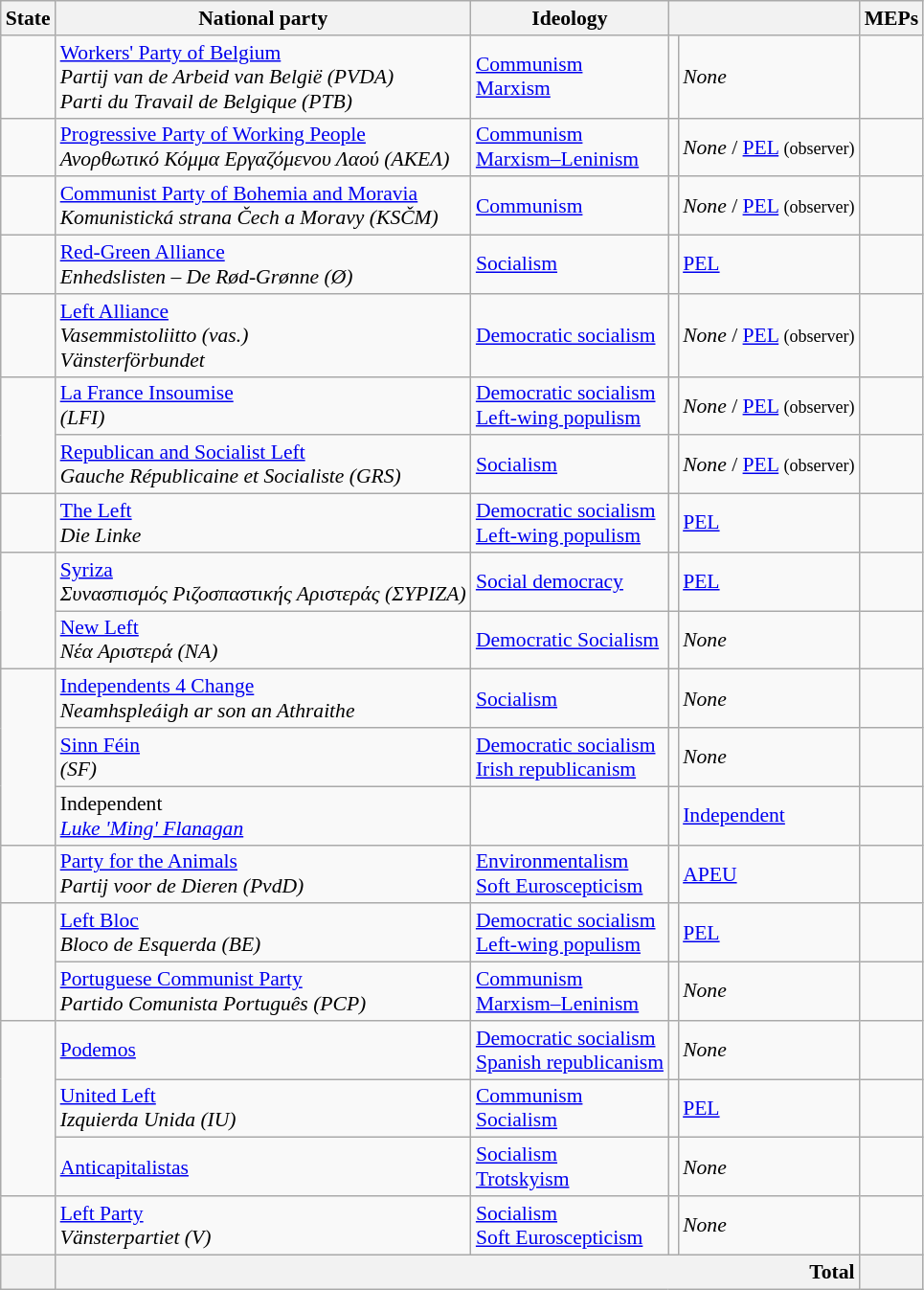<table class="wikitable sortable mw-collapsible mw-collapsed" style="font-size:90%">
<tr>
<th>State</th>
<th>National party</th>
<th>Ideology</th>
<th colspan=2></th>
<th>MEPs</th>
</tr>
<tr>
<td></td>
<td><a href='#'>Workers' Party of Belgium</a><br><em>Partij van de Arbeid van België (PVDA)</em><br><em>Parti du Travail de Belgique (PTB)</em></td>
<td><a href='#'>Communism</a><br><a href='#'>Marxism</a></td>
<td></td>
<td><em>None</em></td>
<td></td>
</tr>
<tr>
<td></td>
<td><a href='#'>Progressive Party of Working People</a><br><em>Ανορθωτικό Κόμμα Εργαζόμενου Λαού (ΑΚΕΛ)</em></td>
<td><a href='#'>Communism</a><br><a href='#'>Marxism–Leninism</a></td>
<td></td>
<td><em>None</em> / <a href='#'>PEL</a> <small>(observer)</small></td>
<td></td>
</tr>
<tr>
<td></td>
<td><a href='#'>Communist Party of Bohemia and Moravia</a><br><em>Komunistická strana Čech a Moravy (KSČM)</em></td>
<td><a href='#'>Communism</a></td>
<td></td>
<td><em>None</em> / <a href='#'>PEL</a> <small>(observer)</small></td>
<td></td>
</tr>
<tr>
<td></td>
<td><a href='#'>Red-Green Alliance</a><br><em>Enhedslisten – De Rød-Grønne (Ø)</em></td>
<td><a href='#'>Socialism</a></td>
<td></td>
<td><a href='#'>PEL</a></td>
<td></td>
</tr>
<tr>
<td></td>
<td><a href='#'>Left Alliance</a><br><em>Vasemmistoliitto (vas.)</em><br><em>Vänsterförbundet</em></td>
<td><a href='#'>Democratic socialism</a></td>
<td></td>
<td><em>None</em> / <a href='#'>PEL</a> <small>(observer)</small></td>
<td></td>
</tr>
<tr>
<td rowspan=2></td>
<td><a href='#'>La France Insoumise</a><br><em>(LFI)</em></td>
<td><a href='#'>Democratic socialism</a><br><a href='#'>Left-wing populism</a></td>
<td></td>
<td><em>None</em> / <a href='#'>PEL</a> <small>(observer)</small></td>
<td></td>
</tr>
<tr>
<td><a href='#'>Republican and Socialist Left</a><br><em>Gauche Républicaine et Socialiste (GRS)</em></td>
<td><a href='#'>Socialism</a></td>
<td></td>
<td><em>None</em> / <a href='#'>PEL</a> <small>(observer)</small></td>
<td></td>
</tr>
<tr>
<td></td>
<td><a href='#'>The Left</a><br><em>Die Linke</em></td>
<td><a href='#'>Democratic socialism</a><br><a href='#'>Left-wing populism</a></td>
<td></td>
<td><a href='#'>PEL</a></td>
<td></td>
</tr>
<tr>
<td rowspan=2></td>
<td><a href='#'>Syriza</a><br><em>Συνασπισμός Ριζοσπαστικής Αριστεράς (ΣΥΡΙΖΑ)</em></td>
<td><a href='#'>Social democracy</a></td>
<td></td>
<td><a href='#'>PEL</a></td>
<td></td>
</tr>
<tr>
<td><a href='#'>New Left</a><br><em>Νέα Αριστερά (NA)</em></td>
<td><a href='#'>Democratic Socialism</a></td>
<td></td>
<td><em>None</em></td>
<td></td>
</tr>
<tr>
<td rowspan=3></td>
<td><a href='#'>Independents 4 Change</a> <br><em>Neamhspleáigh ar son an Athraithe</em></td>
<td><a href='#'>Socialism</a></td>
<td></td>
<td><em>None</em></td>
<td></td>
</tr>
<tr>
<td><a href='#'>Sinn Féin</a><br><em>(SF)</em></td>
<td><a href='#'>Democratic socialism</a><br><a href='#'>Irish republicanism</a></td>
<td></td>
<td><em>None</em></td>
<td></td>
</tr>
<tr>
<td>Independent<br><em><a href='#'>Luke 'Ming' Flanagan</a></em></td>
<td></td>
<td></td>
<td><a href='#'>Independent</a></td>
<td></td>
</tr>
<tr>
<td></td>
<td><a href='#'>Party for the Animals</a><br><em>Partij voor de Dieren (PvdD)</em></td>
<td><a href='#'>Environmentalism</a><br><a href='#'>Soft Euroscepticism</a></td>
<td></td>
<td><a href='#'>APEU</a></td>
<td></td>
</tr>
<tr>
<td rowspan=2></td>
<td><a href='#'>Left Bloc</a><br><em>Bloco de Esquerda (BE)</em></td>
<td><a href='#'>Democratic socialism</a><br><a href='#'>Left-wing populism</a></td>
<td></td>
<td><a href='#'>PEL</a></td>
<td></td>
</tr>
<tr>
<td><a href='#'>Portuguese Communist Party</a><br><em>Partido Comunista Português (PCP)</em></td>
<td><a href='#'>Communism</a><br><a href='#'>Marxism–Leninism</a></td>
<td></td>
<td><em>None</em></td>
<td></td>
</tr>
<tr>
<td rowspan=3></td>
<td><a href='#'>Podemos</a></td>
<td><a href='#'>Democratic socialism</a><br><a href='#'>Spanish republicanism</a></td>
<td></td>
<td><em>None</em></td>
<td></td>
</tr>
<tr>
<td><a href='#'>United Left</a><br><em>Izquierda Unida (IU)</em></td>
<td><a href='#'>Communism</a><br><a href='#'>Socialism</a></td>
<td></td>
<td><a href='#'>PEL</a></td>
<td></td>
</tr>
<tr>
<td><a href='#'>Anticapitalistas</a></td>
<td><a href='#'>Socialism</a><br><a href='#'>Trotskyism</a></td>
<td></td>
<td><em>None</em></td>
<td></td>
</tr>
<tr>
<td></td>
<td><a href='#'>Left Party</a><br><em>Vänsterpartiet (V)</em></td>
<td><a href='#'>Socialism</a><br><a href='#'>Soft Euroscepticism</a></td>
<td></td>
<td><em>None</em></td>
<td></td>
</tr>
<tr>
<th></th>
<th colspan=4 style="text-align:right">Total</th>
<th></th>
</tr>
</table>
